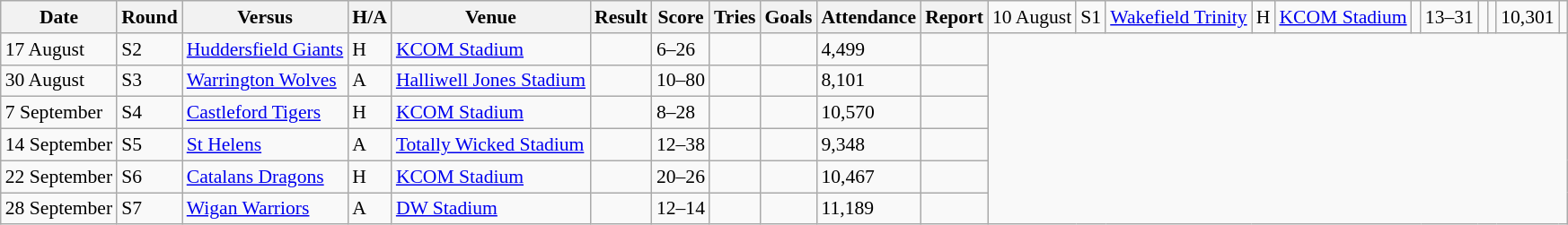<table class="wikitable defaultleft col2center col4center col7center col10right" style="font-size:90%;">
<tr>
<th>Date</th>
<th>Round</th>
<th>Versus</th>
<th>H/A</th>
<th>Venue</th>
<th>Result</th>
<th>Score</th>
<th>Tries</th>
<th>Goals</th>
<th>Attendance</th>
<th>Report</th>
<td>10 August</td>
<td>S1</td>
<td> <a href='#'>Wakefield Trinity</a></td>
<td>H</td>
<td><a href='#'>KCOM Stadium</a></td>
<td></td>
<td>13–31</td>
<td></td>
<td></td>
<td>10,301</td>
<td></td>
</tr>
<tr>
<td>17 August</td>
<td>S2</td>
<td> <a href='#'>Huddersfield Giants</a></td>
<td>H</td>
<td><a href='#'>KCOM Stadium</a></td>
<td></td>
<td>6–26</td>
<td></td>
<td></td>
<td>4,499</td>
<td></td>
</tr>
<tr>
<td>30 August</td>
<td>S3</td>
<td> <a href='#'>Warrington Wolves</a></td>
<td>A</td>
<td><a href='#'>Halliwell Jones Stadium</a></td>
<td></td>
<td>10–80</td>
<td></td>
<td></td>
<td>8,101</td>
<td></td>
</tr>
<tr>
<td>7 September</td>
<td>S4</td>
<td> <a href='#'>Castleford Tigers</a></td>
<td>H</td>
<td><a href='#'>KCOM Stadium</a></td>
<td></td>
<td>8–28</td>
<td></td>
<td></td>
<td>10,570</td>
<td></td>
</tr>
<tr>
<td>14 September</td>
<td>S5</td>
<td> <a href='#'>St Helens</a></td>
<td>A</td>
<td><a href='#'>Totally Wicked Stadium</a></td>
<td></td>
<td>12–38</td>
<td></td>
<td></td>
<td>9,348</td>
<td></td>
</tr>
<tr>
<td>22 September</td>
<td>S6</td>
<td> <a href='#'>Catalans Dragons</a></td>
<td>H</td>
<td><a href='#'>KCOM Stadium</a></td>
<td></td>
<td>20–26</td>
<td></td>
<td></td>
<td>10,467</td>
<td></td>
</tr>
<tr>
<td>28 September</td>
<td>S7</td>
<td> <a href='#'>Wigan Warriors</a></td>
<td>A</td>
<td><a href='#'>DW Stadium</a></td>
<td></td>
<td>12–14</td>
<td></td>
<td></td>
<td>11,189</td>
<td></td>
</tr>
</table>
